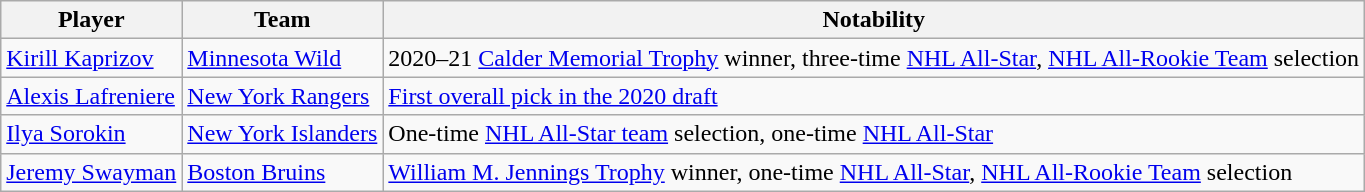<table class="wikitable">
<tr>
<th>Player</th>
<th>Team</th>
<th>Notability</th>
</tr>
<tr>
<td><a href='#'>Kirill Kaprizov</a></td>
<td><a href='#'>Minnesota Wild</a></td>
<td>2020–21 <a href='#'>Calder Memorial Trophy</a> winner, three-time <a href='#'>NHL All-Star</a>, <a href='#'>NHL All-Rookie Team</a> selection</td>
</tr>
<tr>
<td><a href='#'>Alexis Lafreniere</a></td>
<td><a href='#'>New York Rangers</a></td>
<td><a href='#'>First overall pick in the 2020 draft</a></td>
</tr>
<tr>
<td><a href='#'>Ilya Sorokin</a></td>
<td><a href='#'>New York Islanders</a></td>
<td>One-time <a href='#'>NHL All-Star team</a> selection, one-time <a href='#'>NHL All-Star</a></td>
</tr>
<tr>
<td><a href='#'>Jeremy Swayman</a></td>
<td><a href='#'>Boston Bruins</a></td>
<td><a href='#'>William M. Jennings Trophy</a> winner, one-time <a href='#'>NHL All-Star</a>, <a href='#'>NHL All-Rookie Team</a> selection</td>
</tr>
</table>
